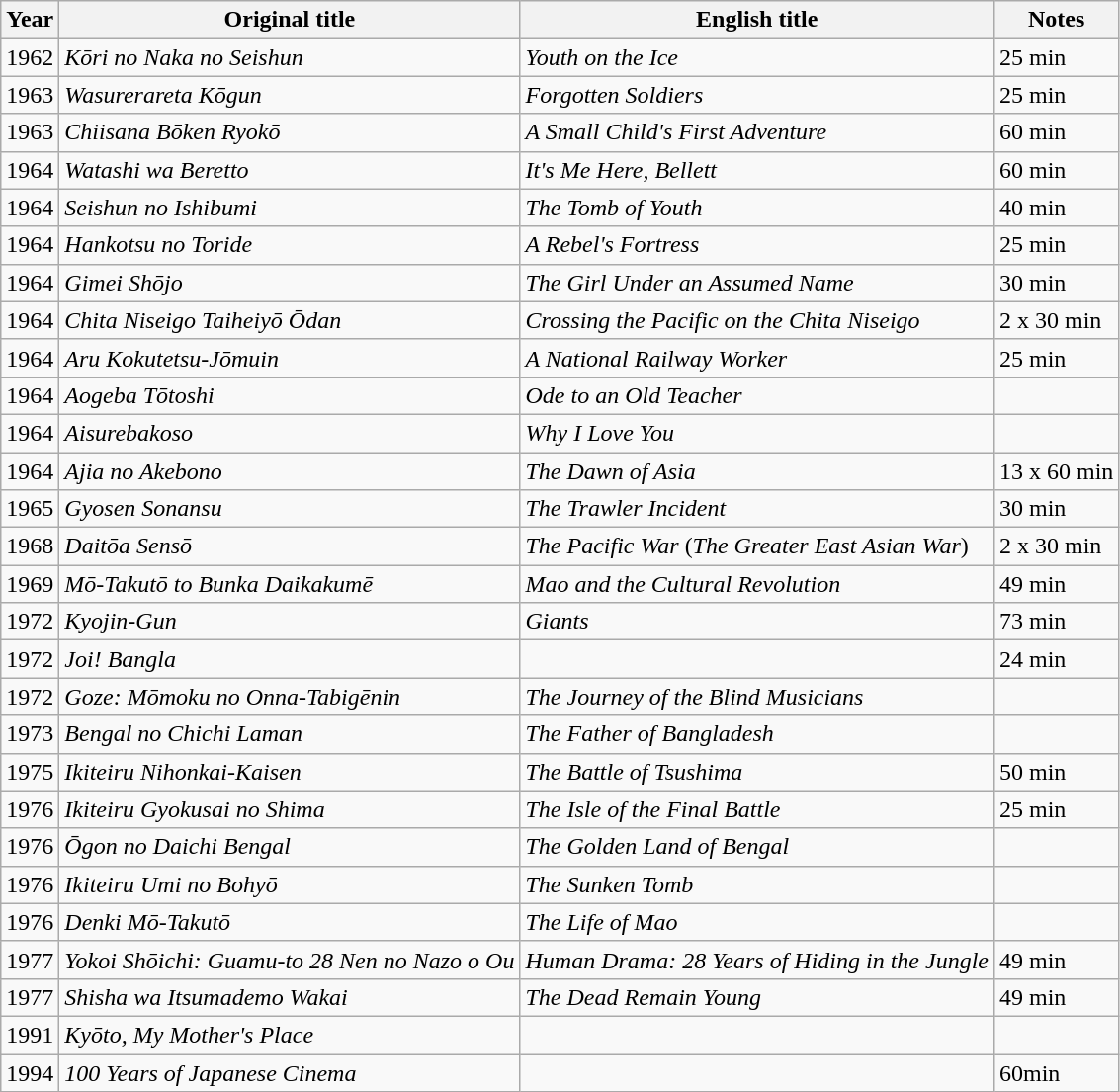<table class="wikitable">
<tr>
<th>Year</th>
<th>Original title</th>
<th>English title</th>
<th>Notes</th>
</tr>
<tr>
<td>1962</td>
<td><em>Kōri no Naka no Seishun</em></td>
<td><em>Youth on the Ice</em></td>
<td>25 min</td>
</tr>
<tr>
<td>1963</td>
<td><em>Wasurerareta Kōgun</em></td>
<td><em>Forgotten Soldiers</em></td>
<td>25 min</td>
</tr>
<tr>
<td>1963</td>
<td><em>Chiisana Bōken Ryokō</em></td>
<td><em>A Small Child's First Adventure</em></td>
<td>60 min</td>
</tr>
<tr>
<td>1964</td>
<td><em>Watashi wa Beretto</em></td>
<td><em>It's Me Here, Bellett</em></td>
<td>60 min</td>
</tr>
<tr>
<td>1964</td>
<td><em>Seishun no Ishibumi</em></td>
<td><em>The Tomb of Youth</em></td>
<td>40 min</td>
</tr>
<tr>
<td>1964</td>
<td><em>Hankotsu no Toride</em></td>
<td><em>A Rebel's Fortress</em></td>
<td>25 min</td>
</tr>
<tr>
<td>1964</td>
<td><em>Gimei Shōjo</em></td>
<td><em>The Girl Under an Assumed Name</em></td>
<td>30 min</td>
</tr>
<tr>
<td>1964</td>
<td><em>Chita Niseigo Taiheiyō Ōdan</em></td>
<td><em>Crossing the Pacific on the Chita Niseigo</em></td>
<td>2 x 30 min</td>
</tr>
<tr>
<td>1964</td>
<td><em>Aru Kokutetsu-Jōmuin</em></td>
<td><em>A National Railway Worker</em></td>
<td>25 min</td>
</tr>
<tr>
<td>1964</td>
<td><em>Aogeba Tōtoshi</em></td>
<td><em>Ode to an Old Teacher</em></td>
<td></td>
</tr>
<tr>
<td>1964</td>
<td><em>Aisurebakoso</em></td>
<td><em>Why I Love You</em></td>
<td></td>
</tr>
<tr>
<td>1964</td>
<td><em>Ajia no Akebono</em></td>
<td><em>The Dawn of Asia</em></td>
<td>13 x 60 min</td>
</tr>
<tr>
<td>1965</td>
<td><em>Gyosen Sonansu</em></td>
<td><em>The Trawler Incident</em></td>
<td>30 min</td>
</tr>
<tr>
<td>1968</td>
<td><em>Daitōa Sensō</em></td>
<td><em>The Pacific War</em> (<em>The Greater East Asian War</em>)</td>
<td>2 x 30 min</td>
</tr>
<tr>
<td>1969</td>
<td><em>Mō-Takutō to Bunka Daikakumē</em></td>
<td><em>Mao and the Cultural Revolution</em></td>
<td>49 min</td>
</tr>
<tr>
<td>1972</td>
<td><em>Kyojin-Gun</em></td>
<td><em>Giants</em></td>
<td>73 min</td>
</tr>
<tr>
<td>1972</td>
<td><em>Joi! Bangla</em></td>
<td></td>
<td>24 min</td>
</tr>
<tr>
<td>1972</td>
<td><em>Goze: Mōmoku no Onna-Tabigēnin</em></td>
<td><em>The Journey of the Blind Musicians</em></td>
<td></td>
</tr>
<tr>
<td>1973</td>
<td><em>Bengal no Chichi Laman</em></td>
<td><em>The Father of Bangladesh</em></td>
<td></td>
</tr>
<tr>
<td>1975</td>
<td><em>Ikiteiru Nihonkai-Kaisen</em></td>
<td><em>The Battle of Tsushima</em></td>
<td>50 min</td>
</tr>
<tr>
<td>1976</td>
<td><em>Ikiteiru Gyokusai no Shima</em></td>
<td><em>The Isle of the Final Battle</em></td>
<td>25 min</td>
</tr>
<tr>
<td>1976</td>
<td><em>Ōgon no Daichi Bengal</em></td>
<td><em>The Golden Land of Bengal</em></td>
<td></td>
</tr>
<tr>
<td>1976</td>
<td><em>Ikiteiru Umi no Bohyō</em></td>
<td><em>The Sunken Tomb</em></td>
<td></td>
</tr>
<tr>
<td>1976</td>
<td><em>Denki Mō-Takutō</em></td>
<td><em>The Life of Mao</em></td>
<td></td>
</tr>
<tr>
<td>1977</td>
<td><em>Yokoi Shōichi: Guamu-to 28 Nen no Nazo o Ou</em></td>
<td><em>Human Drama: 28 Years of Hiding in the Jungle</em></td>
<td>49 min</td>
</tr>
<tr>
<td>1977</td>
<td><em>Shisha wa Itsumademo Wakai</em></td>
<td><em>The Dead Remain Young</em></td>
<td>49 min</td>
</tr>
<tr>
<td>1991</td>
<td><em>Kyōto, My Mother's Place</em></td>
<td></td>
<td></td>
</tr>
<tr>
<td>1994</td>
<td><em>100 Years of Japanese Cinema</em></td>
<td></td>
<td>60min</td>
</tr>
</table>
